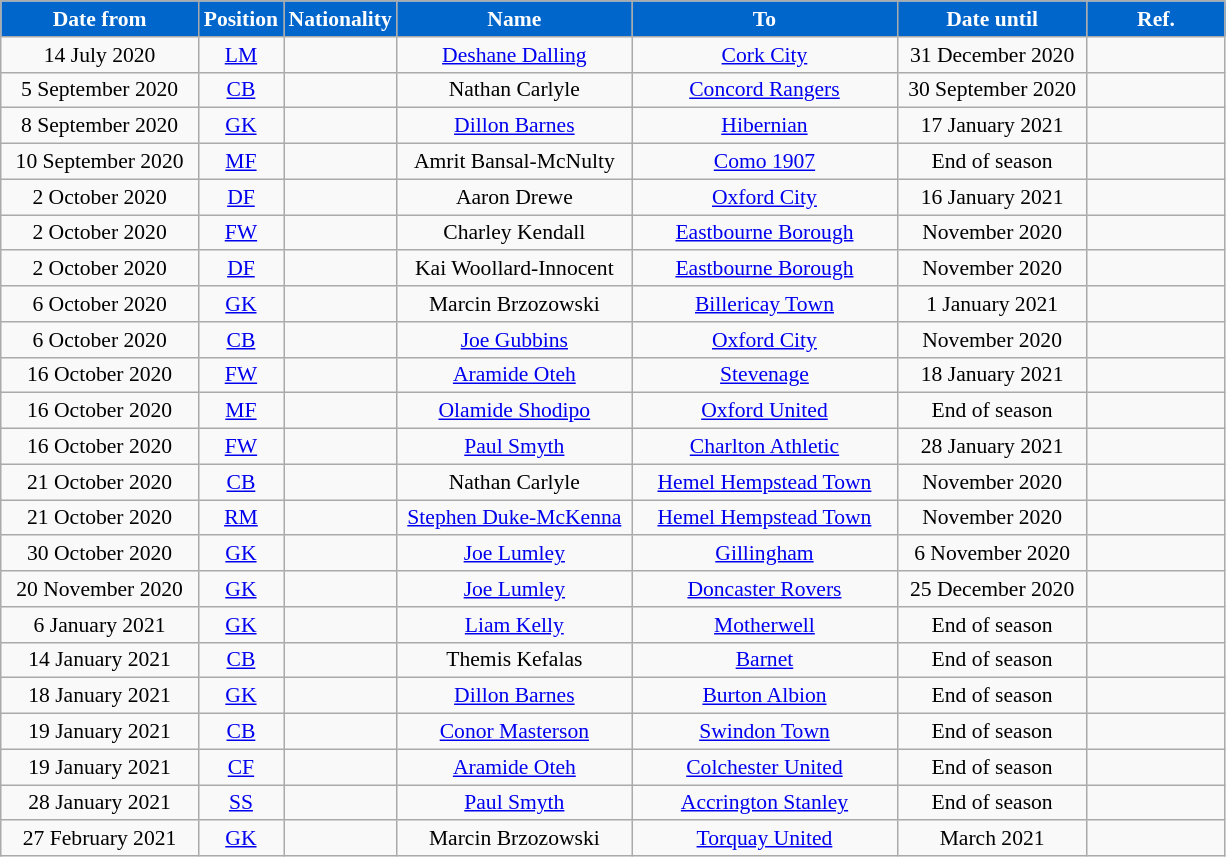<table class="wikitable" style="text-align:center; font-size:90%; ">
<tr>
<th style="background:#0066CC; color:#FFFFFF; width:125px;">Date from</th>
<th style="background:#0066CC; color:#FFFFFF; width:50px;">Position</th>
<th style="background:#0066CC; color:#FFFFFF; width:50px;">Nationality</th>
<th style="background:#0066CC; color:#FFFFFF; width:150px;">Name</th>
<th style="background:#0066CC; color:#FFFFFF; width:170px;">To</th>
<th style="background:#0066CC; color:#FFFFFF; width:120px;">Date until</th>
<th style="background:#0066CC; color:#FFFFFF; width:85px;">Ref.</th>
</tr>
<tr>
<td>14 July 2020</td>
<td><a href='#'>LM</a></td>
<td></td>
<td><a href='#'>Deshane Dalling</a></td>
<td> <a href='#'>Cork City</a></td>
<td>31 December 2020</td>
<td></td>
</tr>
<tr>
<td>5 September 2020</td>
<td><a href='#'>CB</a></td>
<td></td>
<td>Nathan Carlyle</td>
<td> <a href='#'>Concord Rangers</a></td>
<td>30 September 2020</td>
<td></td>
</tr>
<tr>
<td>8 September 2020</td>
<td><a href='#'>GK</a></td>
<td></td>
<td><a href='#'>Dillon Barnes</a></td>
<td> <a href='#'>Hibernian</a></td>
<td>17 January 2021</td>
<td></td>
</tr>
<tr>
<td>10 September 2020</td>
<td><a href='#'>MF</a></td>
<td></td>
<td>Amrit Bansal-McNulty</td>
<td> <a href='#'>Como 1907</a></td>
<td>End of season</td>
<td></td>
</tr>
<tr>
<td>2 October 2020</td>
<td><a href='#'>DF</a></td>
<td></td>
<td>Aaron Drewe</td>
<td> <a href='#'>Oxford City</a></td>
<td>16 January 2021</td>
<td></td>
</tr>
<tr>
<td>2 October 2020</td>
<td><a href='#'>FW</a></td>
<td></td>
<td>Charley Kendall</td>
<td> <a href='#'>Eastbourne Borough</a></td>
<td>November 2020</td>
<td></td>
</tr>
<tr>
<td>2 October 2020</td>
<td><a href='#'>DF</a></td>
<td></td>
<td>Kai Woollard-Innocent</td>
<td> <a href='#'>Eastbourne Borough</a></td>
<td>November 2020</td>
<td></td>
</tr>
<tr>
<td>6 October 2020</td>
<td><a href='#'>GK</a></td>
<td></td>
<td>Marcin Brzozowski</td>
<td> <a href='#'>Billericay Town</a></td>
<td>1 January 2021</td>
<td></td>
</tr>
<tr>
<td>6 October 2020</td>
<td><a href='#'>CB</a></td>
<td></td>
<td><a href='#'>Joe Gubbins</a></td>
<td> <a href='#'>Oxford City</a></td>
<td>November 2020</td>
<td></td>
</tr>
<tr>
<td>16 October 2020</td>
<td><a href='#'>FW</a></td>
<td></td>
<td><a href='#'>Aramide Oteh</a></td>
<td> <a href='#'>Stevenage</a></td>
<td>18 January 2021</td>
<td></td>
</tr>
<tr>
<td>16 October 2020</td>
<td><a href='#'>MF</a></td>
<td></td>
<td><a href='#'>Olamide Shodipo</a></td>
<td> <a href='#'>Oxford United</a></td>
<td>End of season</td>
<td></td>
</tr>
<tr>
<td>16 October 2020</td>
<td><a href='#'>FW</a></td>
<td></td>
<td><a href='#'>Paul Smyth</a></td>
<td> <a href='#'>Charlton Athletic</a></td>
<td>28 January 2021</td>
<td></td>
</tr>
<tr>
<td>21 October 2020</td>
<td><a href='#'>CB</a></td>
<td></td>
<td>Nathan Carlyle</td>
<td> <a href='#'>Hemel Hempstead Town</a></td>
<td>November 2020</td>
<td></td>
</tr>
<tr>
<td>21 October 2020</td>
<td><a href='#'>RM</a></td>
<td></td>
<td><a href='#'>Stephen Duke-McKenna</a></td>
<td> <a href='#'>Hemel Hempstead Town</a></td>
<td>November 2020</td>
<td></td>
</tr>
<tr>
<td>30 October 2020</td>
<td><a href='#'>GK</a></td>
<td></td>
<td><a href='#'>Joe Lumley</a></td>
<td> <a href='#'>Gillingham</a></td>
<td>6 November 2020</td>
<td></td>
</tr>
<tr>
<td>20 November 2020</td>
<td><a href='#'>GK</a></td>
<td></td>
<td><a href='#'>Joe Lumley</a></td>
<td> <a href='#'>Doncaster Rovers</a></td>
<td>25 December 2020</td>
<td></td>
</tr>
<tr>
<td>6 January 2021</td>
<td><a href='#'>GK</a></td>
<td></td>
<td><a href='#'>Liam Kelly</a></td>
<td> <a href='#'>Motherwell</a></td>
<td>End of season</td>
<td></td>
</tr>
<tr>
<td>14 January 2021</td>
<td><a href='#'>CB</a></td>
<td></td>
<td>Themis Kefalas</td>
<td> <a href='#'>Barnet</a></td>
<td>End of season</td>
<td></td>
</tr>
<tr>
<td>18 January 2021</td>
<td><a href='#'>GK</a></td>
<td></td>
<td><a href='#'>Dillon Barnes</a></td>
<td> <a href='#'>Burton Albion</a></td>
<td>End of season</td>
<td></td>
</tr>
<tr>
<td>19 January 2021</td>
<td><a href='#'>CB</a></td>
<td></td>
<td><a href='#'>Conor Masterson</a></td>
<td> <a href='#'>Swindon Town</a></td>
<td>End of season</td>
<td></td>
</tr>
<tr>
<td>19 January 2021</td>
<td><a href='#'>CF</a></td>
<td></td>
<td><a href='#'>Aramide Oteh</a></td>
<td> <a href='#'>Colchester United</a></td>
<td>End of season</td>
<td></td>
</tr>
<tr>
<td>28 January 2021</td>
<td><a href='#'>SS</a></td>
<td></td>
<td><a href='#'>Paul Smyth</a></td>
<td> <a href='#'>Accrington Stanley</a></td>
<td>End of season</td>
<td></td>
</tr>
<tr>
<td>27 February 2021</td>
<td><a href='#'>GK</a></td>
<td></td>
<td>Marcin Brzozowski</td>
<td> <a href='#'>Torquay United</a></td>
<td>March 2021</td>
<td></td>
</tr>
</table>
